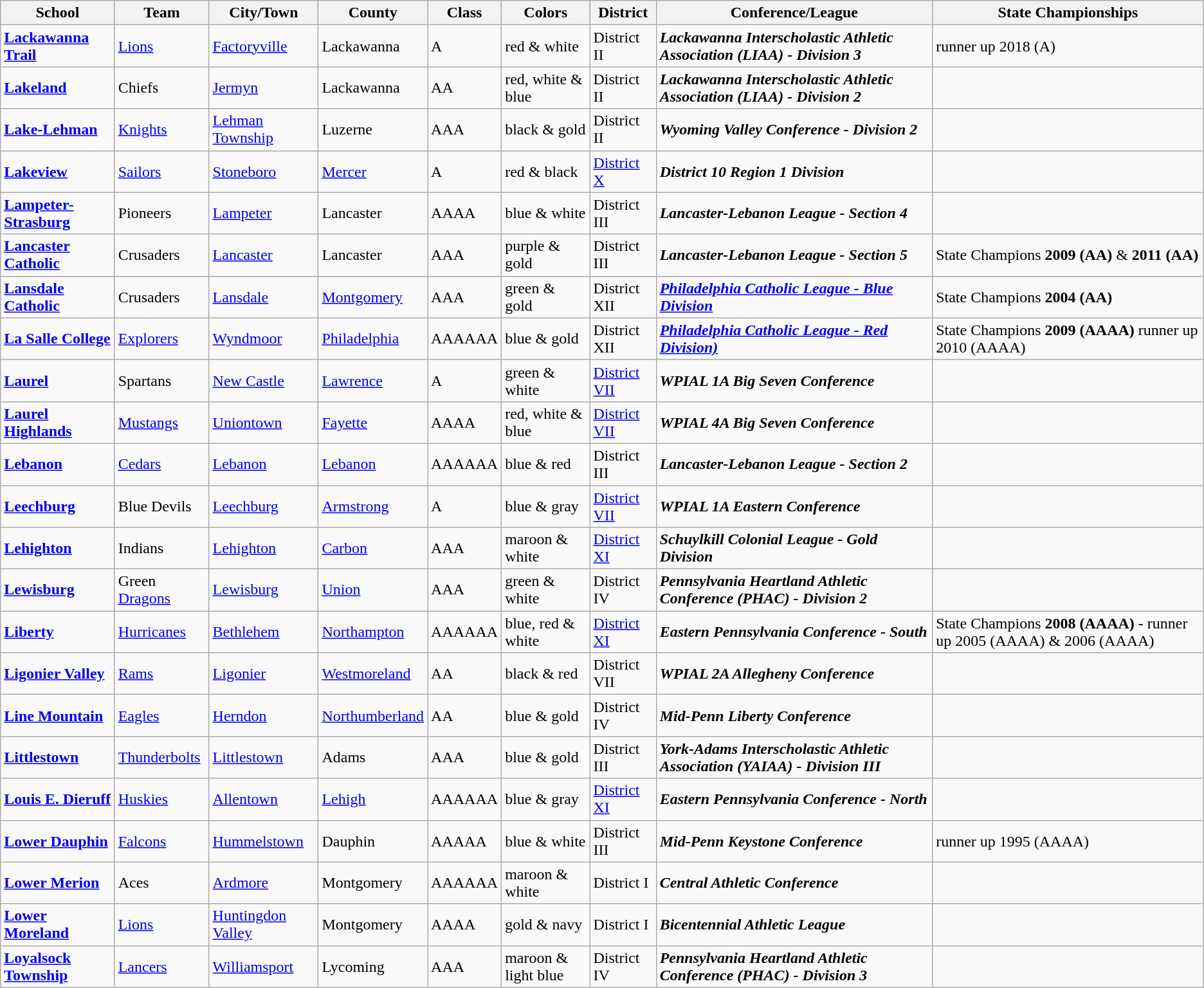<table class="wikitable sortable">
<tr>
<th>School</th>
<th>Team</th>
<th>City/Town</th>
<th>County</th>
<th>Class</th>
<th>Colors</th>
<th>District</th>
<th>Conference/League</th>
<th>State Championships</th>
</tr>
<tr style=#C4D8E2;">
<td><strong><a href='#'>Lackawanna Trail</a></strong></td>
<td><a href='#'>Lions</a></td>
<td><a href='#'>Factoryville</a></td>
<td>Lackawanna</td>
<td>A</td>
<td> red & white</td>
<td>District II</td>
<td><strong><em>Lackawanna Interscholastic Athletic Association (LIAA) - Division 3</em></strong></td>
<td>runner up 2018 (A)</td>
</tr>
<tr style=#C4D8E2;">
<td><strong><a href='#'>Lakeland</a></strong></td>
<td>Chiefs</td>
<td><a href='#'>Jermyn</a></td>
<td>Lackawanna</td>
<td>AA</td>
<td> red, white & blue</td>
<td>District II</td>
<td><strong><em>Lackawanna Interscholastic Athletic Association (LIAA) - Division 2</em></strong></td>
<td></td>
</tr>
<tr style=#C4D8E2;">
<td><strong><a href='#'>Lake-Lehman</a></strong></td>
<td><a href='#'>Knights</a></td>
<td><a href='#'>Lehman Township</a></td>
<td>Luzerne</td>
<td>AAA</td>
<td> black & gold</td>
<td>District II</td>
<td><strong><em>Wyoming Valley Conference - Division 2</em></strong></td>
<td></td>
</tr>
<tr style=#C4D8E2;">
<td><strong><a href='#'>Lakeview</a></strong></td>
<td><a href='#'>Sailors</a></td>
<td><a href='#'>Stoneboro</a></td>
<td><a href='#'>Mercer</a></td>
<td>A</td>
<td> red & black</td>
<td><a href='#'>District X</a></td>
<td><strong><em>District 10 Region 1 Division</em></strong></td>
<td></td>
</tr>
<tr style=#C4D8E2;">
<td><strong><a href='#'>Lampeter-Strasburg</a></strong></td>
<td>Pioneers</td>
<td><a href='#'>Lampeter</a></td>
<td>Lancaster</td>
<td>AAAA</td>
<td> blue & white</td>
<td>District III</td>
<td><strong><em>Lancaster-Lebanon League - Section 4</em></strong></td>
<td></td>
</tr>
<tr style=#C4D8E2;">
<td><strong><a href='#'>Lancaster Catholic</a></strong></td>
<td>Crusaders</td>
<td><a href='#'>Lancaster</a></td>
<td>Lancaster</td>
<td>AAA</td>
<td> purple & gold</td>
<td>District III</td>
<td><strong><em>Lancaster-Lebanon League - Section 5</em></strong></td>
<td>State Champions <strong>2009 (AA)</strong> & <strong>2011 (AA)</strong></td>
</tr>
<tr style=#C4D8E2;">
<td><strong><a href='#'>Lansdale Catholic</a></strong></td>
<td>Crusaders</td>
<td><a href='#'>Lansdale</a></td>
<td><a href='#'>Montgomery</a></td>
<td>AAA</td>
<td> green & gold</td>
<td>District XII</td>
<td><strong><em><a href='#'>Philadelphia Catholic League - Blue Division</a></em></strong></td>
<td>State Champions <strong>2004 (AA)</strong></td>
</tr>
<tr style=#C4D8E2;">
<td><strong><a href='#'>La Salle College</a></strong></td>
<td><a href='#'>Explorers</a></td>
<td><a href='#'>Wyndmoor</a></td>
<td><a href='#'>Philadelphia</a></td>
<td>AAAAAA</td>
<td> blue & gold</td>
<td>District XII</td>
<td><strong><em><a href='#'>Philadelphia Catholic League - Red Division)</a></em></strong></td>
<td>State Champions <strong>2009 (AAAA)</strong> runner up 2010 (AAAA)</td>
</tr>
<tr style=#C4D8E2;">
<td><strong><a href='#'>Laurel</a></strong></td>
<td>Spartans</td>
<td><a href='#'>New Castle</a></td>
<td><a href='#'>Lawrence</a></td>
<td>A</td>
<td> green & white</td>
<td><a href='#'>District VII</a></td>
<td><strong><em>WPIAL 1A Big Seven Conference</em></strong></td>
<td></td>
</tr>
<tr style=#C4D8E2;">
<td><strong><a href='#'>Laurel Highlands</a></strong></td>
<td><a href='#'>Mustangs</a></td>
<td><a href='#'>Uniontown</a></td>
<td><a href='#'>Fayette</a></td>
<td>AAAA</td>
<td> red, white & blue</td>
<td><a href='#'>District VII</a></td>
<td><strong><em>WPIAL 4A Big Seven Conference</em></strong></td>
<td></td>
</tr>
<tr style=#C4D8E2;">
<td><strong><a href='#'>Lebanon</a></strong></td>
<td><a href='#'>Cedars</a></td>
<td><a href='#'>Lebanon</a></td>
<td><a href='#'>Lebanon</a></td>
<td>AAAAAA</td>
<td> blue & red</td>
<td>District III</td>
<td><strong><em>Lancaster-Lebanon League - Section 2</em></strong></td>
<td></td>
</tr>
<tr style=#C4D8E2;">
<td><strong><a href='#'>Leechburg</a></strong></td>
<td>Blue Devils</td>
<td><a href='#'>Leechburg</a></td>
<td><a href='#'>Armstrong</a></td>
<td>A</td>
<td> blue & gray</td>
<td><a href='#'>District VII</a></td>
<td><strong><em>WPIAL 1A Eastern Conference</em></strong></td>
<td></td>
</tr>
<tr style=#C4D8E2;">
<td><strong><a href='#'>Lehighton</a></strong></td>
<td>Indians</td>
<td><a href='#'>Lehighton</a></td>
<td><a href='#'>Carbon</a></td>
<td>AAA</td>
<td> maroon & white</td>
<td><a href='#'>District XI</a></td>
<td><strong><em>Schuylkill Colonial League - Gold Division</em></strong></td>
<td></td>
</tr>
<tr style=#C4D8E2;">
<td><strong><a href='#'>Lewisburg</a></strong></td>
<td>Green <a href='#'>Dragons</a></td>
<td><a href='#'>Lewisburg</a></td>
<td><a href='#'>Union</a></td>
<td>AAA</td>
<td>  green & white</td>
<td>District IV</td>
<td><strong><em>Pennsylvania Heartland Athletic Conference (PHAC) - Division 2</em></strong></td>
<td></td>
</tr>
<tr style=#C4D8E2;">
<td><strong><a href='#'>Liberty</a></strong></td>
<td><a href='#'>Hurricanes</a></td>
<td><a href='#'>Bethlehem</a></td>
<td><a href='#'>Northampton</a></td>
<td>AAAAAA</td>
<td> blue, red & white</td>
<td><a href='#'>District XI</a></td>
<td><strong><em>Eastern Pennsylvania Conference - South</em></strong></td>
<td>State Champions <strong>2008 (AAAA)</strong> - runner up 2005 (AAAA) & 2006 (AAAA)</td>
</tr>
<tr style=#C4D8E2;">
<td><strong><a href='#'>Ligonier Valley</a></strong></td>
<td><a href='#'>Rams</a></td>
<td><a href='#'>Ligonier</a></td>
<td><a href='#'>Westmoreland</a></td>
<td>AA</td>
<td> black & red</td>
<td>District VII</td>
<td><strong><em>WPIAL 2A Allegheny Conference</em></strong></td>
<td></td>
</tr>
<tr style=#C4D8E2;">
<td><strong><a href='#'>Line Mountain</a></strong></td>
<td><a href='#'>Eagles</a></td>
<td><a href='#'>Herndon</a></td>
<td><a href='#'>Northumberland</a></td>
<td>AA</td>
<td> blue & gold</td>
<td>District IV</td>
<td><strong><em>Mid-Penn Liberty Conference</em></strong></td>
<td></td>
</tr>
<tr style=#C4D8E2;">
<td><strong><a href='#'>Littlestown</a></strong></td>
<td><a href='#'>Thunderbolts</a></td>
<td><a href='#'>Littlestown</a></td>
<td>Adams</td>
<td>AAA</td>
<td> blue & gold</td>
<td>District III</td>
<td><strong><em>York-Adams Interscholastic Athletic Association (YAIAA) - Division III</em></strong></td>
<td></td>
</tr>
<tr style=#C4D8E2;">
<td><strong><a href='#'>Louis E. Dieruff</a></strong></td>
<td><a href='#'>Huskies</a></td>
<td><a href='#'>Allentown</a></td>
<td><a href='#'>Lehigh</a></td>
<td>AAAAAA</td>
<td> blue & gray</td>
<td><a href='#'>District XI</a></td>
<td><strong><em>Eastern Pennsylvania Conference - North</em></strong></td>
<td></td>
</tr>
<tr style=#C4D8E2;">
<td><strong><a href='#'>Lower Dauphin</a></strong></td>
<td><a href='#'>Falcons</a></td>
<td><a href='#'>Hummelstown</a></td>
<td>Dauphin</td>
<td>AAAAA</td>
<td> blue & white</td>
<td>District III</td>
<td><strong><em>Mid-Penn Keystone Conference</em></strong></td>
<td>runner up 1995 (AAAA)</td>
</tr>
<tr style=#C4D8E2;">
<td><strong><a href='#'>Lower Merion</a></strong></td>
<td>Aces</td>
<td><a href='#'>Ardmore</a></td>
<td>Montgomery</td>
<td>AAAAAA</td>
<td> maroon & white</td>
<td>District I</td>
<td><strong><em>Central Athletic Conference</em></strong></td>
<td></td>
</tr>
<tr style=#C4D8E2;">
<td><strong><a href='#'>Lower Moreland</a></strong></td>
<td><a href='#'>Lions</a></td>
<td><a href='#'>Huntingdon Valley</a></td>
<td>Montgomery</td>
<td>AAAA</td>
<td> gold & navy</td>
<td>District I</td>
<td><strong><em>Bicentennial Athletic League</em></strong></td>
<td></td>
</tr>
<tr style=#C4D8E2;">
<td><strong><a href='#'>Loyalsock Township</a></strong></td>
<td><a href='#'>Lancers</a></td>
<td><a href='#'>Williamsport</a></td>
<td>Lycoming</td>
<td>AAA</td>
<td> maroon & light blue</td>
<td>District IV</td>
<td><strong><em>Pennsylvania Heartland Athletic Conference (PHAC) - Division 3</em></strong></td>
<td></td>
</tr>
</table>
